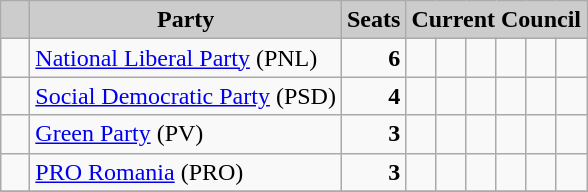<table class="wikitable">
<tr>
<th style="background:#ccc">   </th>
<th style="background:#ccc">Party</th>
<th style="background:#ccc">Seats</th>
<th style="background:#ccc" colspan="6">Current Council</th>
</tr>
<tr>
<td>  </td>
<td><a href='#'>National Liberal Party</a> (PNL)</td>
<td style="text-align: right"><strong>6</strong></td>
<td>  </td>
<td>  </td>
<td>  </td>
<td>  </td>
<td>  </td>
<td>  </td>
</tr>
<tr>
<td>  </td>
<td><a href='#'>Social Democratic Party</a> (PSD)</td>
<td style="text-align: right"><strong>4</strong></td>
<td>  </td>
<td>  </td>
<td>  </td>
<td>  </td>
<td> </td>
<td> </td>
</tr>
<tr>
<td>  </td>
<td><a href='#'>Green Party</a> (PV)</td>
<td style="text-align: right"><strong>3</strong></td>
<td>  </td>
<td>  </td>
<td>  </td>
<td> </td>
<td> </td>
<td> </td>
</tr>
<tr>
<td>  </td>
<td><a href='#'>PRO Romania</a> (PRO)</td>
<td style="text-align: right"><strong>3</strong></td>
<td>  </td>
<td>  </td>
<td> </td>
<td> </td>
<td> </td>
<td> </td>
</tr>
<tr>
</tr>
</table>
